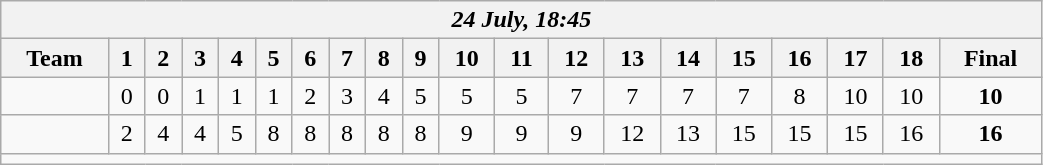<table class=wikitable style="text-align:center; width: 55%">
<tr>
<th colspan=20><em>24 July, 18:45</em></th>
</tr>
<tr>
<th>Team</th>
<th>1</th>
<th>2</th>
<th>3</th>
<th>4</th>
<th>5</th>
<th>6</th>
<th>7</th>
<th>8</th>
<th>9</th>
<th>10</th>
<th>11</th>
<th>12</th>
<th>13</th>
<th>14</th>
<th>15</th>
<th>16</th>
<th>17</th>
<th>18</th>
<th>Final</th>
</tr>
<tr>
<td align=left></td>
<td>0</td>
<td>0</td>
<td>1</td>
<td>1</td>
<td>1</td>
<td>2</td>
<td>3</td>
<td>4</td>
<td>5</td>
<td>5</td>
<td>5</td>
<td>7</td>
<td>7</td>
<td>7</td>
<td>7</td>
<td>8</td>
<td>10</td>
<td>10</td>
<td><strong>10</strong></td>
</tr>
<tr>
<td align=left><strong></strong></td>
<td>2</td>
<td>4</td>
<td>4</td>
<td>5</td>
<td>8</td>
<td>8</td>
<td>8</td>
<td>8</td>
<td>8</td>
<td>9</td>
<td>9</td>
<td>9</td>
<td>12</td>
<td>13</td>
<td>15</td>
<td>15</td>
<td>15</td>
<td>16</td>
<td><strong>16</strong></td>
</tr>
<tr>
<td colspan=20></td>
</tr>
</table>
